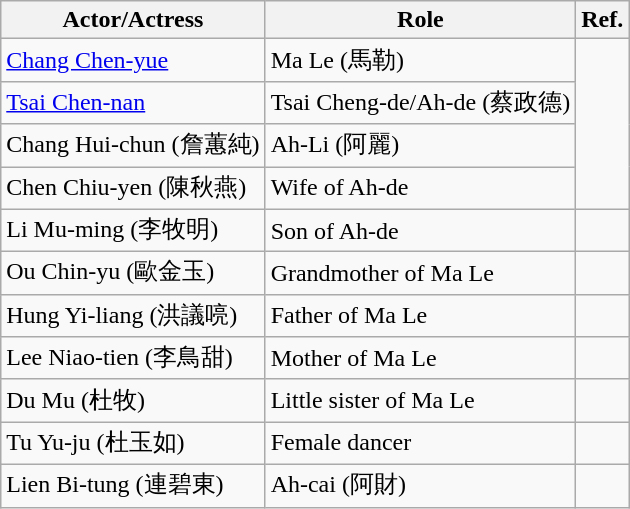<table class="wikitable">
<tr>
<th>Actor/Actress</th>
<th>Role</th>
<th>Ref.</th>
</tr>
<tr>
<td><a href='#'>Chang Chen-yue</a></td>
<td>Ma Le (馬勒)</td>
<td rowspan="4"></td>
</tr>
<tr>
<td><a href='#'>Tsai Chen-nan</a></td>
<td>Tsai Cheng-de/Ah-de (蔡政德)</td>
</tr>
<tr>
<td>Chang Hui-chun (詹蕙純)</td>
<td>Ah-Li (阿麗)</td>
</tr>
<tr>
<td>Chen Chiu-yen (陳秋燕)</td>
<td>Wife of Ah-de</td>
</tr>
<tr>
<td>Li Mu-ming (李牧明)</td>
<td>Son of Ah-de</td>
<td></td>
</tr>
<tr>
<td>Ou Chin-yu (歐金玉)</td>
<td>Grandmother of Ma Le</td>
<td></td>
</tr>
<tr>
<td>Hung Yi-liang (洪議喨)</td>
<td>Father of Ma Le</td>
<td></td>
</tr>
<tr>
<td>Lee Niao-tien (李鳥甜)</td>
<td>Mother of Ma Le</td>
<td></td>
</tr>
<tr>
<td>Du Mu (杜牧)</td>
<td>Little sister of Ma Le</td>
<td></td>
</tr>
<tr>
<td>Tu Yu-ju (杜玉如)</td>
<td>Female dancer</td>
<td></td>
</tr>
<tr>
<td>Lien Bi-tung (連碧東)</td>
<td>Ah-cai (阿財)</td>
<td></td>
</tr>
</table>
